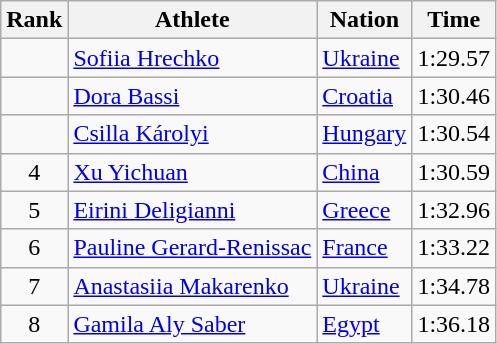<table class="wikitable sortable" style="text-align:center">
<tr>
<th>Rank</th>
<th>Athlete</th>
<th>Nation</th>
<th>Time</th>
</tr>
<tr>
<td></td>
<td align=left><a href='#'>Sofiia Hrechko</a></td>
<td align=left> <a href='#'>Ukraine</a></td>
<td>1:29.57</td>
</tr>
<tr>
<td></td>
<td align=left><a href='#'>Dora Bassi</a></td>
<td align=left> <a href='#'>Croatia</a></td>
<td>1:30.46</td>
</tr>
<tr>
<td></td>
<td align=left><a href='#'>Csilla Károlyi</a></td>
<td align=left> <a href='#'>Hungary</a></td>
<td>1:30.54</td>
</tr>
<tr>
<td>4</td>
<td align=left><a href='#'>Xu Yichuan</a></td>
<td align=left> <a href='#'>China</a></td>
<td>1:30.59</td>
</tr>
<tr>
<td>5</td>
<td align=left><a href='#'>Eirini Deligianni</a></td>
<td align=left> <a href='#'>Greece</a></td>
<td>1:32.96</td>
</tr>
<tr>
<td>6</td>
<td align=left><a href='#'>Pauline Gerard-Renissac</a></td>
<td align=left> <a href='#'>France</a></td>
<td>1:33.22</td>
</tr>
<tr>
<td>7</td>
<td align=left><a href='#'>Anastasiia Makarenko</a></td>
<td align=left> <a href='#'>Ukraine</a></td>
<td>1:34.78</td>
</tr>
<tr>
<td>8</td>
<td align=left><a href='#'>Gamila Aly Saber</a></td>
<td align=left> <a href='#'>Egypt</a></td>
<td>1:36.18</td>
</tr>
</table>
